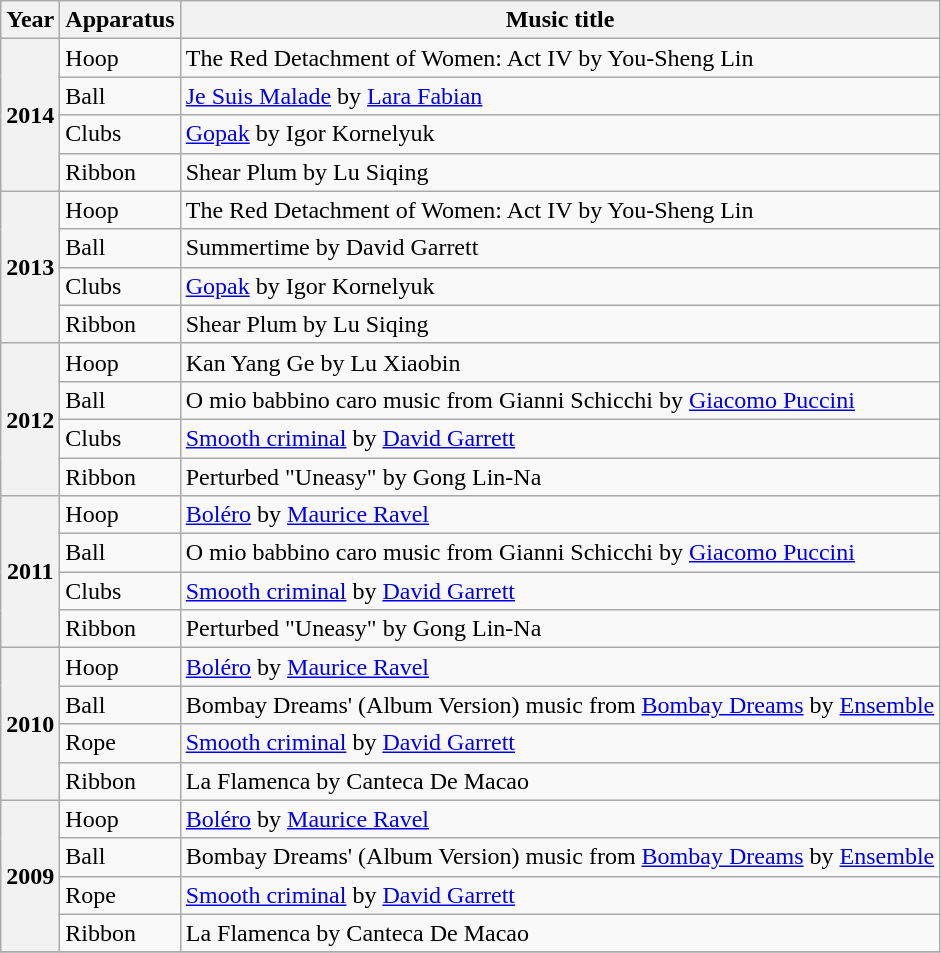<table class="wikitable plainrowheaders">
<tr>
<th scope=col>Year</th>
<th scope=col>Apparatus</th>
<th scope=col>Music title </th>
</tr>
<tr>
<th scope=row rowspan=4>2014</th>
<td>Hoop</td>
<td>The Red Detachment of Women: Act IV by You-Sheng Lin</td>
</tr>
<tr>
<td>Ball</td>
<td><a href='#'>Je Suis Malade</a> by <a href='#'>Lara Fabian</a></td>
</tr>
<tr>
<td>Clubs</td>
<td><a href='#'>Gopak</a> by Igor Kornelyuk</td>
</tr>
<tr>
<td>Ribbon</td>
<td>Shear Plum by Lu Siqing</td>
</tr>
<tr>
<th scope=row rowspan=4>2013</th>
<td>Hoop</td>
<td>The Red Detachment of Women: Act IV by You-Sheng Lin</td>
</tr>
<tr>
<td>Ball</td>
<td>Summertime by David Garrett</td>
</tr>
<tr>
<td>Clubs</td>
<td><a href='#'>Gopak</a> by Igor Kornelyuk</td>
</tr>
<tr>
<td>Ribbon</td>
<td>Shear Plum by Lu Siqing</td>
</tr>
<tr>
<th scope=row rowspan=4>2012</th>
<td>Hoop</td>
<td>Kan Yang Ge by Lu Xiaobin</td>
</tr>
<tr>
<td>Ball</td>
<td>O mio babbino caro music from Gianni Schicchi by <a href='#'>Giacomo Puccini</a></td>
</tr>
<tr>
<td>Clubs</td>
<td><a href='#'>Smooth criminal</a> by <a href='#'>David Garrett</a></td>
</tr>
<tr>
<td>Ribbon</td>
<td>Perturbed "Uneasy" by Gong Lin-Na</td>
</tr>
<tr>
<th scope=row rowspan=4>2011</th>
<td>Hoop</td>
<td><a href='#'>Boléro</a> by <a href='#'>Maurice Ravel</a></td>
</tr>
<tr>
<td>Ball</td>
<td>O mio babbino caro music from Gianni Schicchi by <a href='#'>Giacomo Puccini</a></td>
</tr>
<tr>
<td>Clubs</td>
<td><a href='#'>Smooth criminal</a> by <a href='#'>David Garrett</a></td>
</tr>
<tr>
<td>Ribbon</td>
<td>Perturbed "Uneasy" by Gong Lin-Na</td>
</tr>
<tr>
<th scope=row rowspan=4>2010</th>
<td>Hoop</td>
<td><a href='#'>Boléro</a> by <a href='#'>Maurice Ravel</a></td>
</tr>
<tr>
<td>Ball</td>
<td>Bombay Dreams' (Album Version) music from <a href='#'>Bombay Dreams</a> by <a href='#'>Ensemble</a></td>
</tr>
<tr>
<td>Rope</td>
<td><a href='#'>Smooth criminal</a> by <a href='#'>David Garrett</a></td>
</tr>
<tr>
<td>Ribbon</td>
<td>La Flamenca by Canteca De Macao</td>
</tr>
<tr>
<th scope=row rowspan=4>2009</th>
<td>Hoop</td>
<td><a href='#'>Boléro</a> by <a href='#'>Maurice Ravel</a></td>
</tr>
<tr>
<td>Ball</td>
<td>Bombay Dreams' (Album Version) music from <a href='#'>Bombay Dreams</a> by <a href='#'>Ensemble</a></td>
</tr>
<tr>
<td>Rope</td>
<td><a href='#'>Smooth criminal</a> by <a href='#'>David Garrett</a></td>
</tr>
<tr>
<td>Ribbon</td>
<td>La Flamenca by Canteca De Macao</td>
</tr>
<tr>
</tr>
</table>
